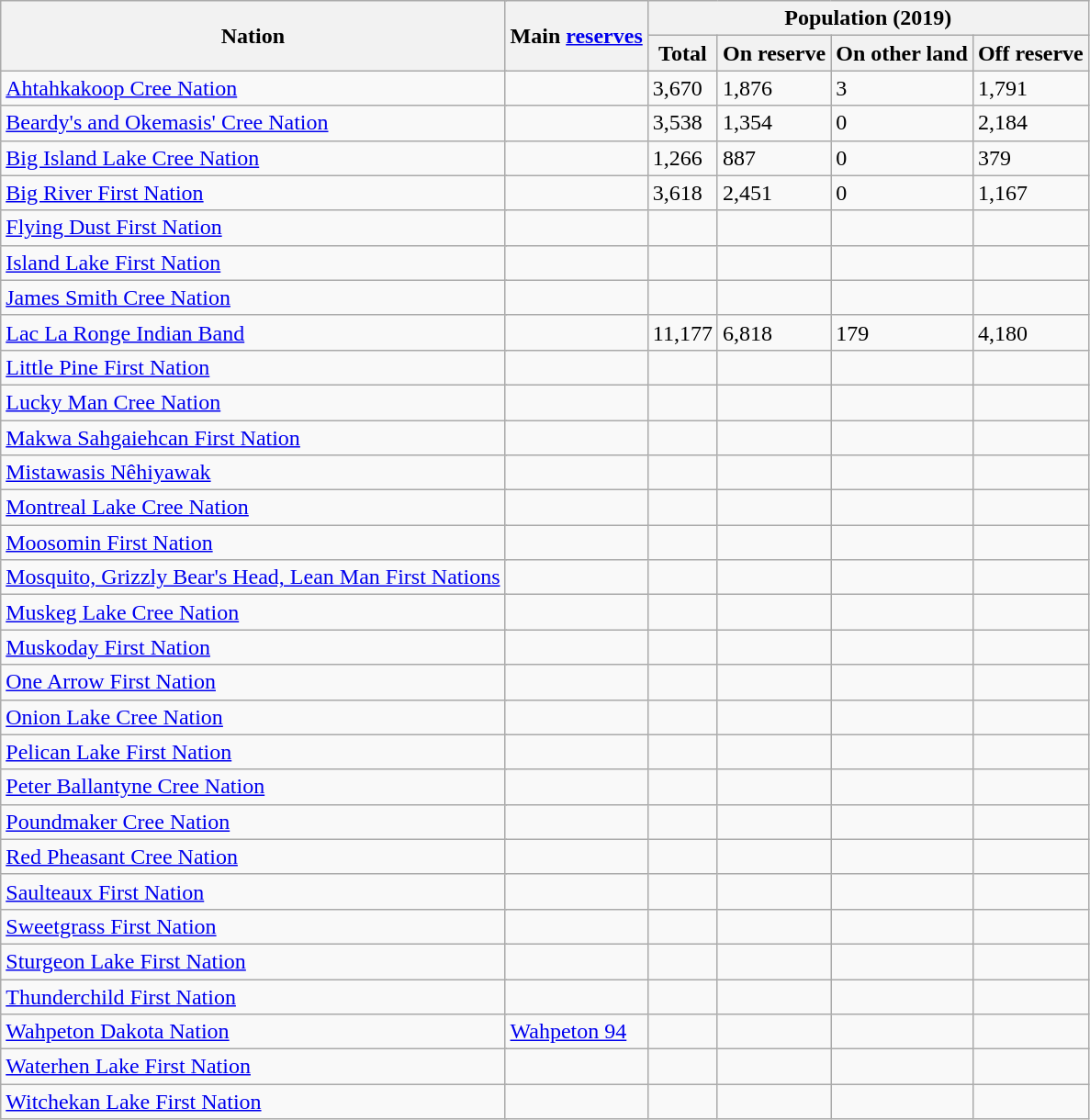<table class="wikitable sortable">
<tr>
<th colspan="2" rowspan="2">Nation</th>
<th rowspan="2" class=unsortable>Main <a href='#'>reserves</a></th>
<th colspan="4">Population (2019)</th>
</tr>
<tr>
<th>Total</th>
<th>On reserve</th>
<th>On other land</th>
<th>Off reserve</th>
</tr>
<tr>
<td colspan="2"><a href='#'>Ahtahkakoop Cree Nation</a></td>
<td></td>
<td>3,670</td>
<td>1,876</td>
<td>3</td>
<td>1,791</td>
</tr>
<tr>
<td colspan="2"><a href='#'>Beardy's and Okemasis' Cree Nation</a></td>
<td></td>
<td>3,538</td>
<td>1,354</td>
<td>0</td>
<td>2,184</td>
</tr>
<tr>
<td colspan="2"><a href='#'>Big Island Lake Cree Nation</a></td>
<td></td>
<td>1,266</td>
<td>887</td>
<td>0</td>
<td>379</td>
</tr>
<tr>
<td colspan="2"><a href='#'>Big River First Nation</a></td>
<td></td>
<td>3,618</td>
<td>2,451</td>
<td>0</td>
<td>1,167</td>
</tr>
<tr>
<td colspan="2"><a href='#'>Flying Dust First Nation</a></td>
<td></td>
<td></td>
<td></td>
<td></td>
<td></td>
</tr>
<tr>
<td colspan="2"><a href='#'>Island Lake First Nation</a></td>
<td></td>
<td></td>
<td></td>
<td></td>
<td></td>
</tr>
<tr>
<td colspan="2"><a href='#'>James Smith Cree Nation</a></td>
<td></td>
<td></td>
<td></td>
<td></td>
<td></td>
</tr>
<tr>
<td colspan="2"><a href='#'>Lac La Ronge Indian Band</a></td>
<td></td>
<td>11,177</td>
<td>6,818</td>
<td>179</td>
<td>4,180</td>
</tr>
<tr>
<td colspan="2"><a href='#'>Little Pine First Nation</a></td>
<td></td>
<td></td>
<td></td>
<td></td>
<td></td>
</tr>
<tr>
<td colspan="2"><a href='#'>Lucky Man Cree Nation</a></td>
<td></td>
<td></td>
<td></td>
<td></td>
<td></td>
</tr>
<tr>
<td colspan="2"><a href='#'>Makwa Sahgaiehcan First Nation</a></td>
<td></td>
<td></td>
<td></td>
<td></td>
<td></td>
</tr>
<tr>
<td colspan="2"><a href='#'>Mistawasis Nêhiyawak</a></td>
<td></td>
<td></td>
<td></td>
<td></td>
<td></td>
</tr>
<tr>
<td colspan="2"><a href='#'>Montreal Lake Cree Nation</a></td>
<td></td>
<td></td>
<td></td>
<td></td>
<td></td>
</tr>
<tr>
<td colspan="2"><a href='#'>Moosomin First Nation</a></td>
<td></td>
<td></td>
<td></td>
<td></td>
<td></td>
</tr>
<tr>
<td colspan="2"><a href='#'>Mosquito, Grizzly Bear's Head, Lean Man First Nations</a></td>
<td></td>
<td></td>
<td></td>
<td></td>
<td></td>
</tr>
<tr>
<td colspan="2"><a href='#'>Muskeg Lake Cree Nation</a></td>
<td></td>
<td></td>
<td></td>
<td></td>
<td></td>
</tr>
<tr>
<td colspan="2"><a href='#'>Muskoday First Nation</a></td>
<td></td>
<td></td>
<td></td>
<td></td>
<td></td>
</tr>
<tr>
<td colspan="2"><a href='#'>One Arrow First Nation</a></td>
<td></td>
<td></td>
<td></td>
<td></td>
<td></td>
</tr>
<tr>
<td colspan="2"><a href='#'>Onion Lake Cree Nation</a></td>
<td></td>
<td></td>
<td></td>
<td></td>
<td></td>
</tr>
<tr>
<td colspan="2"><a href='#'>Pelican Lake First Nation</a></td>
<td></td>
<td></td>
<td></td>
<td></td>
<td></td>
</tr>
<tr>
<td colspan="2"><a href='#'>Peter Ballantyne Cree Nation</a></td>
<td></td>
<td></td>
<td></td>
<td></td>
<td></td>
</tr>
<tr>
<td colspan="2"><a href='#'>Poundmaker Cree Nation</a></td>
<td></td>
<td></td>
<td></td>
<td></td>
<td></td>
</tr>
<tr>
<td colspan="2"><a href='#'>Red Pheasant Cree Nation</a></td>
<td></td>
<td></td>
<td></td>
<td></td>
<td></td>
</tr>
<tr>
<td colspan="2"><a href='#'>Saulteaux First Nation</a></td>
<td></td>
<td></td>
<td></td>
<td></td>
<td></td>
</tr>
<tr>
<td colspan="2"><a href='#'>Sweetgrass First Nation</a></td>
<td></td>
<td></td>
<td></td>
<td></td>
<td></td>
</tr>
<tr>
<td colspan="2"><a href='#'>Sturgeon Lake First Nation</a></td>
<td></td>
<td></td>
<td></td>
<td></td>
<td></td>
</tr>
<tr>
<td colspan="2"><a href='#'>Thunderchild First Nation</a></td>
<td></td>
<td></td>
<td></td>
<td></td>
<td></td>
</tr>
<tr>
<td colspan="2"><a href='#'>Wahpeton Dakota Nation</a></td>
<td><a href='#'>Wahpeton 94</a></td>
<td></td>
<td></td>
<td></td>
<td></td>
</tr>
<tr>
<td colspan="2"><a href='#'>Waterhen Lake First Nation</a></td>
<td></td>
<td></td>
<td></td>
<td></td>
<td></td>
</tr>
<tr>
<td colspan="2"><a href='#'>Witchekan Lake First Nation</a></td>
<td></td>
<td></td>
<td></td>
<td></td>
<td></td>
</tr>
</table>
